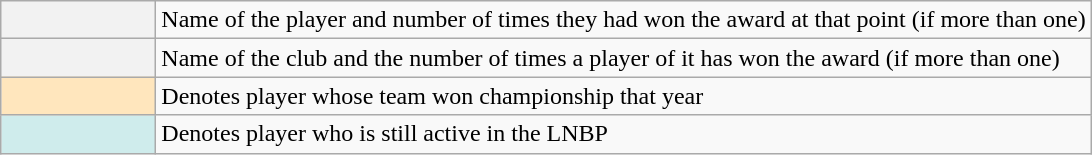<table class="wikitable plainrowheaders">
<tr>
<th scope="row"></th>
<td>Name of the player and number of times they had won the award at that point (if more than one)</td>
</tr>
<tr>
<th scope="row"></th>
<td>Name of the club and the number of times a player of it has won the award (if more than one)</td>
</tr>
<tr>
<td style="background-color:#FFE6BD; border:1px solid #aaaaaa; width:6em"></td>
<td>Denotes player whose team won championship that year</td>
</tr>
<tr>
<th scope="row" style="background:#cfecec;"></th>
<td>Denotes player who is still active in the LNBP</td>
</tr>
</table>
